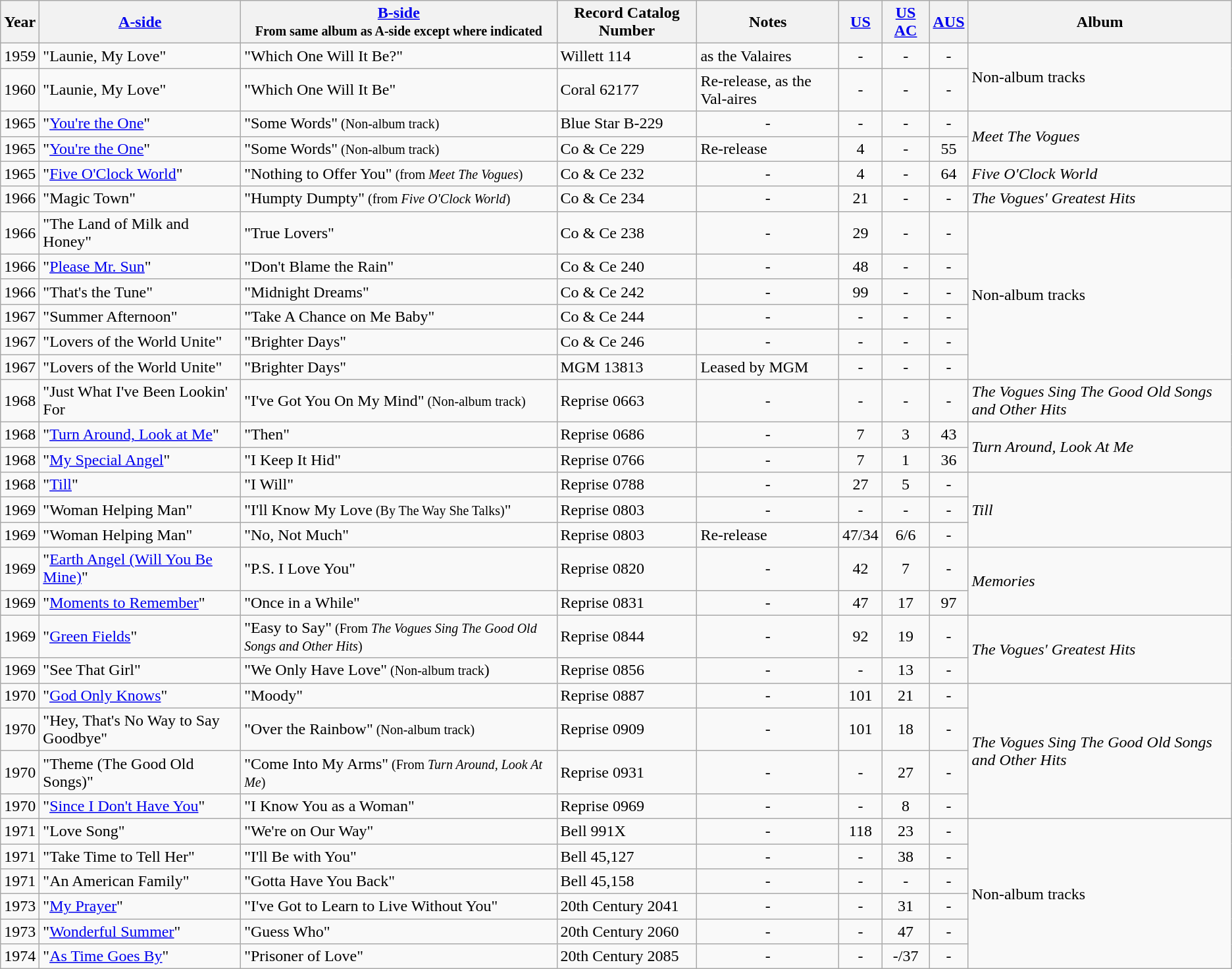<table class="wikitable">
<tr>
<th>Year</th>
<th><a href='#'>A-side</a></th>
<th><a href='#'>B-side</a><br><small>From same album as A-side except where indicated</small></th>
<th>Record Catalog Number</th>
<th>Notes</th>
<th><a href='#'>US</a></th>
<th><a href='#'>US AC</a></th>
<th><a href='#'>AUS</a></th>
<th>Album</th>
</tr>
<tr>
<td>1959</td>
<td>"Launie, My Love"</td>
<td>"Which One Will It Be?"</td>
<td>Willett 114</td>
<td>as the Valaires</td>
<td style="text-align:center;">-</td>
<td style="text-align:center;">-</td>
<td style="text-align:center;">-</td>
<td rowspan="2">Non-album tracks</td>
</tr>
<tr>
<td>1960</td>
<td>"Launie, My Love"</td>
<td>"Which One Will It Be"</td>
<td>Coral 62177</td>
<td>Re-release, as the Val-aires</td>
<td style="text-align:center;">-</td>
<td style="text-align:center;">-</td>
<td style="text-align:center;">-</td>
</tr>
<tr>
<td>1965</td>
<td>"<a href='#'>You're the One</a>"</td>
<td>"Some Words"<small> (Non-album track)</small></td>
<td>Blue Star B-229</td>
<td style="text-align:center;">-</td>
<td style="text-align:center;">-</td>
<td style="text-align:center;">-</td>
<td style="text-align:center;">-</td>
<td rowspan="2"><em>Meet The Vogues</em></td>
</tr>
<tr>
<td>1965</td>
<td>"<a href='#'>You're the One</a>"</td>
<td>"Some Words"<small> (Non-album track)</small></td>
<td>Co & Ce 229</td>
<td>Re-release</td>
<td style="text-align:center;">4</td>
<td style="text-align:center;">-</td>
<td style="text-align:center;">55</td>
</tr>
<tr>
<td>1965</td>
<td>"<a href='#'>Five O'Clock World</a>"</td>
<td>"Nothing to Offer You"<small> (from <em>Meet The Vogues</em>)</small></td>
<td>Co & Ce 232</td>
<td style="text-align:center;">-</td>
<td style="text-align:center;">4</td>
<td style="text-align:center;">-</td>
<td style="text-align:center;">64</td>
<td><em>Five O'Clock World</em></td>
</tr>
<tr>
<td>1966</td>
<td>"Magic Town"</td>
<td>"Humpty Dumpty"<small> (from <em>Five O'Clock World</em>)</small></td>
<td>Co & Ce 234</td>
<td style="text-align:center;">-</td>
<td style="text-align:center;">21</td>
<td style="text-align:center;">-</td>
<td style="text-align:center;">-</td>
<td><em>The Vogues' Greatest Hits</em></td>
</tr>
<tr>
<td>1966</td>
<td>"The Land of Milk and Honey"</td>
<td>"True Lovers"</td>
<td>Co & Ce 238</td>
<td style="text-align:center;">-</td>
<td style="text-align:center;">29</td>
<td style="text-align:center;">-</td>
<td style="text-align:center;">-</td>
<td rowspan="6">Non-album tracks</td>
</tr>
<tr>
<td>1966</td>
<td>"<a href='#'>Please Mr. Sun</a>"</td>
<td>"Don't Blame the Rain"</td>
<td>Co & Ce 240</td>
<td style="text-align:center;">-</td>
<td style="text-align:center;">48</td>
<td style="text-align:center;">-</td>
<td style="text-align:center;">-</td>
</tr>
<tr>
<td>1966</td>
<td>"That's the Tune"</td>
<td>"Midnight Dreams"</td>
<td>Co & Ce 242</td>
<td style="text-align:center;">-</td>
<td style="text-align:center;">99</td>
<td style="text-align:center;">-</td>
<td style="text-align:center;">-</td>
</tr>
<tr>
<td>1967</td>
<td>"Summer Afternoon"</td>
<td>"Take A Chance on Me Baby"</td>
<td>Co & Ce 244</td>
<td style="text-align:center;">-</td>
<td style="text-align:center;">-</td>
<td style="text-align:center;">-</td>
<td style="text-align:center;">-</td>
</tr>
<tr>
<td>1967</td>
<td>"Lovers of the World Unite"</td>
<td>"Brighter Days"</td>
<td>Co & Ce 246</td>
<td style="text-align:center;">-</td>
<td style="text-align:center;">-</td>
<td style="text-align:center;">-</td>
<td style="text-align:center;">-</td>
</tr>
<tr>
<td>1967</td>
<td>"Lovers of the World Unite"</td>
<td>"Brighter Days"</td>
<td>MGM 13813</td>
<td>Leased by MGM</td>
<td style="text-align:center;">-</td>
<td style="text-align:center;">-</td>
<td style="text-align:center;">-</td>
</tr>
<tr>
<td>1968</td>
<td>"Just What I've Been Lookin' For</td>
<td>"I've Got You On My Mind"<small> (Non-album track)</small></td>
<td>Reprise 0663</td>
<td style="text-align:center;">-</td>
<td style="text-align:center;">-</td>
<td style="text-align:center;">-</td>
<td style="text-align:center;">-</td>
<td><em>The Vogues Sing The Good Old Songs and Other Hits</em></td>
</tr>
<tr>
<td>1968</td>
<td>"<a href='#'>Turn Around, Look at Me</a>"</td>
<td>"Then"</td>
<td>Reprise 0686</td>
<td style="text-align:center;">-</td>
<td style="text-align:center;">7</td>
<td style="text-align:center;">3</td>
<td style="text-align:center;">43</td>
<td rowspan="2"><em>Turn Around, Look At Me</em></td>
</tr>
<tr>
<td>1968</td>
<td>"<a href='#'>My Special Angel</a>"</td>
<td>"I Keep It Hid"</td>
<td>Reprise 0766</td>
<td style="text-align:center;">-</td>
<td style="text-align:center;">7</td>
<td style="text-align:center;">1</td>
<td style="text-align:center;">36</td>
</tr>
<tr>
<td>1968</td>
<td>"<a href='#'>Till</a>"</td>
<td>"I Will"</td>
<td>Reprise 0788</td>
<td style="text-align:center;">-</td>
<td style="text-align:center;">27</td>
<td style="text-align:center;">5</td>
<td style="text-align:center;">-</td>
<td rowspan="3"><em>Till</em></td>
</tr>
<tr>
<td>1969</td>
<td>"Woman Helping Man"</td>
<td>"I'll Know My Love<small> (By The Way She Talks)</small>"</td>
<td>Reprise 0803</td>
<td style="text-align:center;">-</td>
<td style="text-align:center;">-</td>
<td style="text-align:center;">-</td>
<td style="text-align:center;">-</td>
</tr>
<tr>
<td>1969</td>
<td>"Woman Helping Man"</td>
<td>"No, Not Much"</td>
<td>Reprise 0803</td>
<td>Re-release</td>
<td style="text-align:center;">47/34</td>
<td style="text-align:center;">6/6</td>
<td style="text-align:center;">-</td>
</tr>
<tr>
<td>1969</td>
<td>"<a href='#'>Earth Angel (Will You Be Mine)</a>"</td>
<td>"P.S. I Love You"</td>
<td>Reprise 0820</td>
<td style="text-align:center;">-</td>
<td style="text-align:center;">42</td>
<td style="text-align:center;">7</td>
<td style="text-align:center;">-</td>
<td rowspan="2"><em>Memories</em></td>
</tr>
<tr>
<td>1969</td>
<td>"<a href='#'>Moments to Remember</a>"</td>
<td>"Once in a While"</td>
<td>Reprise 0831</td>
<td style="text-align:center;">-</td>
<td style="text-align:center;">47</td>
<td style="text-align:center;">17</td>
<td style="text-align:center;">97</td>
</tr>
<tr>
<td>1969</td>
<td>"<a href='#'>Green Fields</a>"</td>
<td>"Easy to Say"<small> (From <em>The Vogues Sing The Good Old Songs and Other Hits</em>)</small></td>
<td>Reprise 0844</td>
<td style="text-align:center;">-</td>
<td style="text-align:center;">92</td>
<td style="text-align:center;">19</td>
<td style="text-align:center;">-</td>
<td rowspan="2"><em>The Vogues' Greatest Hits</em></td>
</tr>
<tr>
<td>1969</td>
<td>"See That Girl"</td>
<td>"We Only Have Love"<small> (Non-album track</small>)</td>
<td>Reprise 0856</td>
<td style="text-align:center;">-</td>
<td style="text-align:center;">-</td>
<td style="text-align:center;">13</td>
<td style="text-align:center;">-</td>
</tr>
<tr>
<td>1970</td>
<td>"<a href='#'>God Only Knows</a>"</td>
<td>"Moody"</td>
<td>Reprise 0887</td>
<td style="text-align:center;">-</td>
<td style="text-align:center;">101</td>
<td style="text-align:center;">21</td>
<td style="text-align:center;">-</td>
<td rowspan="4"><em>The Vogues Sing The Good Old Songs and Other Hits</em></td>
</tr>
<tr>
<td>1970</td>
<td>"Hey, That's No Way to Say Goodbye"</td>
<td>"Over the Rainbow"<small> (Non-album track)</small></td>
<td>Reprise 0909</td>
<td style="text-align:center;">-</td>
<td style="text-align:center;">101</td>
<td style="text-align:center;">18</td>
<td style="text-align:center;">-</td>
</tr>
<tr>
<td>1970</td>
<td>"Theme (The Good Old Songs)"</td>
<td>"Come Into My Arms"<small> (From <em>Turn Around, Look At Me</em>)</small></td>
<td>Reprise 0931</td>
<td style="text-align:center;">-</td>
<td style="text-align:center;">-</td>
<td style="text-align:center;">27</td>
<td style="text-align:center;">-</td>
</tr>
<tr>
<td>1970</td>
<td>"<a href='#'>Since I Don't Have You</a>"</td>
<td>"I Know You as a Woman"</td>
<td>Reprise 0969</td>
<td style="text-align:center;">-</td>
<td style="text-align:center;">-</td>
<td style="text-align:center;">8</td>
<td style="text-align:center;">-</td>
</tr>
<tr>
<td>1971</td>
<td>"Love Song"</td>
<td>"We're on Our Way"</td>
<td>Bell 991X</td>
<td style="text-align:center;">-</td>
<td style="text-align:center;">118</td>
<td style="text-align:center;">23</td>
<td style="text-align:center;">-</td>
<td rowspan="6">Non-album tracks</td>
</tr>
<tr>
<td>1971</td>
<td>"Take Time to Tell Her"</td>
<td>"I'll Be with You"</td>
<td>Bell 45,127</td>
<td style="text-align:center;">-</td>
<td style="text-align:center;">-</td>
<td style="text-align:center;">38</td>
<td style="text-align:center;">-</td>
</tr>
<tr>
<td>1971</td>
<td>"An American Family"</td>
<td>"Gotta Have You Back"</td>
<td>Bell 45,158</td>
<td style="text-align:center;">-</td>
<td style="text-align:center;">-</td>
<td style="text-align:center;">-</td>
<td style="text-align:center;">-</td>
</tr>
<tr>
<td>1973</td>
<td>"<a href='#'>My Prayer</a>"</td>
<td>"I've Got to Learn to Live Without You"</td>
<td>20th Century 2041</td>
<td style="text-align:center;">-</td>
<td style="text-align:center;">-</td>
<td style="text-align:center;">31</td>
<td style="text-align:center;">-</td>
</tr>
<tr>
<td>1973</td>
<td>"<a href='#'>Wonderful Summer</a>"</td>
<td>"Guess Who"</td>
<td>20th Century 2060</td>
<td style="text-align:center;">-</td>
<td style="text-align:center;">-</td>
<td style="text-align:center;">47</td>
<td style="text-align:center;">-</td>
</tr>
<tr>
<td>1974</td>
<td>"<a href='#'>As Time Goes By</a>"</td>
<td>"Prisoner of Love"</td>
<td>20th Century 2085</td>
<td style="text-align:center;">-</td>
<td style="text-align:center;">-</td>
<td style="text-align:center;">-/37</td>
<td style="text-align:center;">-</td>
</tr>
</table>
